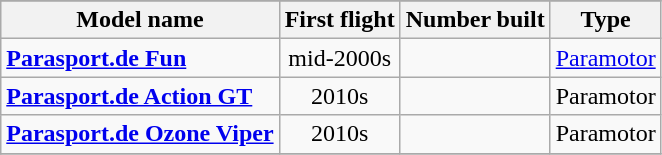<table class="wikitable" align=center>
<tr>
</tr>
<tr style="background:#efefef;">
<th>Model name</th>
<th>First flight</th>
<th>Number built</th>
<th>Type</th>
</tr>
<tr>
<td align=left><strong><a href='#'>Parasport.de Fun</a></strong></td>
<td align=center>mid-2000s</td>
<td align=center></td>
<td align=left><a href='#'>Paramotor</a></td>
</tr>
<tr>
<td align=left><strong><a href='#'>Parasport.de Action GT</a></strong></td>
<td align=center>2010s</td>
<td align=center></td>
<td align=left>Paramotor</td>
</tr>
<tr>
<td align=left><strong><a href='#'>Parasport.de Ozone Viper</a></strong></td>
<td align=center>2010s</td>
<td align=center></td>
<td align=left>Paramotor</td>
</tr>
<tr>
</tr>
</table>
